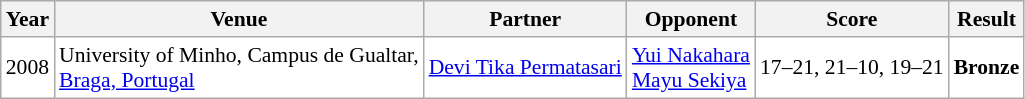<table class="sortable wikitable" style="font-size: 90%">
<tr>
<th>Year</th>
<th>Venue</th>
<th>Partner</th>
<th>Opponent</th>
<th>Score</th>
<th>Result</th>
</tr>
<tr style="background:white">
<td align="center">2008</td>
<td align="left">University of Minho, Campus de Gualtar,<br><a href='#'>Braga, Portugal</a></td>
<td align="left"> <a href='#'>Devi Tika Permatasari</a></td>
<td align="left"> <a href='#'>Yui Nakahara</a> <br>  <a href='#'>Mayu Sekiya</a></td>
<td align="left">17–21, 21–10, 19–21</td>
<td style="text-align:left; background:white"> <strong>Bronze</strong></td>
</tr>
</table>
